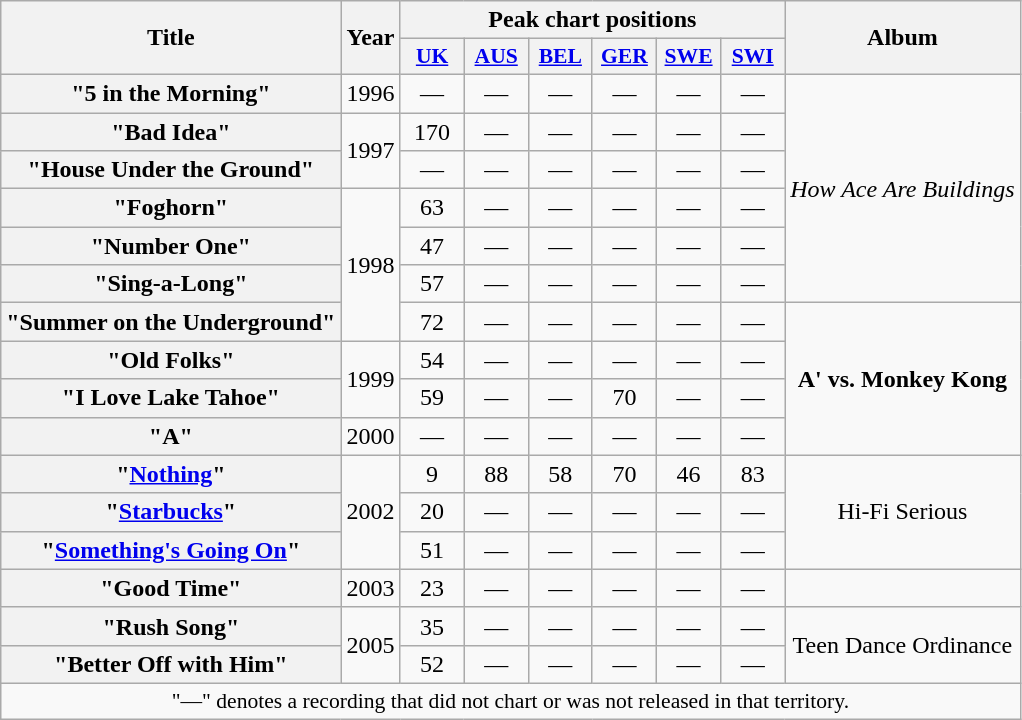<table class="wikitable plainrowheaders" style="text-align:center;">
<tr>
<th scope="col" rowspan="2">Title</th>
<th scope="col" rowspan="2">Year</th>
<th scope="col" colspan="6">Peak chart positions</th>
<th scope="col" rowspan="2">Album</th>
</tr>
<tr>
<th scope="col" style="width:2.5em;font-size:90%;"><a href='#'>UK</a><br></th>
<th scope="col" style="width:2.5em;font-size:90%;"><a href='#'>AUS</a><br></th>
<th scope="col" style="width:2.5em;font-size:90%;"><a href='#'>BEL</a><br></th>
<th scope="col" style="width:2.5em;font-size:90%;"><a href='#'>GER</a><br></th>
<th scope="col" style="width:2.5em;font-size:90%;"><a href='#'>SWE</a><br></th>
<th scope="col" style="width:2.5em;font-size:90%;"><a href='#'>SWI</a><br></th>
</tr>
<tr>
<th scope="row">"5 in the Morning"</th>
<td>1996</td>
<td>—</td>
<td>—</td>
<td>—</td>
<td>—</td>
<td>—</td>
<td>—</td>
<td rowspan="6"><em>How Ace Are Buildings</em></td>
</tr>
<tr>
<th scope="row">"Bad Idea"</th>
<td rowspan="2">1997</td>
<td>170</td>
<td>—</td>
<td>—</td>
<td>—</td>
<td>—</td>
<td>—</td>
</tr>
<tr>
<th scope="row">"House Under the Ground"</th>
<td>—</td>
<td>—</td>
<td>—</td>
<td>—</td>
<td>—</td>
<td>—</td>
</tr>
<tr>
<th scope="row">"Foghorn"</th>
<td rowspan="4">1998</td>
<td>63</td>
<td>—</td>
<td>—</td>
<td>—</td>
<td>—</td>
<td>—</td>
</tr>
<tr>
<th scope="row">"Number One"</th>
<td>47</td>
<td>—</td>
<td>—</td>
<td>—</td>
<td>—</td>
<td>—</td>
</tr>
<tr>
<th scope="row">"Sing-a-Long"</th>
<td>57</td>
<td>—</td>
<td>—</td>
<td>—</td>
<td>—</td>
<td>—</td>
</tr>
<tr>
<th scope="row">"Summer on the Underground"</th>
<td>72</td>
<td>—</td>
<td>—</td>
<td>—</td>
<td>—</td>
<td>—</td>
<td rowspan="4"><strong>A' vs. Monkey Kong<em></td>
</tr>
<tr>
<th scope="row">"Old Folks"</th>
<td rowspan="2">1999</td>
<td>54</td>
<td>—</td>
<td>—</td>
<td>—</td>
<td>—</td>
<td>—</td>
</tr>
<tr>
<th scope="row">"I Love Lake Tahoe"</th>
<td>59</td>
<td>—</td>
<td>—</td>
<td>70</td>
<td>—</td>
<td>—</td>
</tr>
<tr>
<th scope="row">"A"</th>
<td>2000</td>
<td>—</td>
<td>—</td>
<td>—</td>
<td>—</td>
<td>—</td>
<td>—</td>
</tr>
<tr>
<th scope="row">"<a href='#'>Nothing</a>"</th>
<td rowspan="3">2002</td>
<td>9</td>
<td>88</td>
<td>58</td>
<td>70</td>
<td>46</td>
<td>83</td>
<td rowspan="3"></em>Hi-Fi Serious<em></td>
</tr>
<tr>
<th scope="row">"<a href='#'>Starbucks</a>"</th>
<td>20</td>
<td>—</td>
<td>—</td>
<td>—</td>
<td>—</td>
<td>—</td>
</tr>
<tr>
<th scope="row">"<a href='#'>Something's Going On</a>"</th>
<td>51</td>
<td>—</td>
<td>—</td>
<td>—</td>
<td>—</td>
<td>—</td>
</tr>
<tr>
<th scope="row">"Good Time"</th>
<td>2003</td>
<td>23</td>
<td>—</td>
<td>—</td>
<td>—</td>
<td>—</td>
<td>—</td>
<td></td>
</tr>
<tr>
<th scope="row">"Rush Song"</th>
<td rowspan="2">2005</td>
<td>35</td>
<td>—</td>
<td>—</td>
<td>—</td>
<td>—</td>
<td>—</td>
<td rowspan="2"></em>Teen Dance Ordinance<em></td>
</tr>
<tr>
<th scope="row">"Better Off with Him"</th>
<td>52</td>
<td>—</td>
<td>—</td>
<td>—</td>
<td>—</td>
<td>—</td>
</tr>
<tr>
<td colspan="9" style="font-size:90%">"—" denotes a recording that did not chart or was not released in that territory.</td>
</tr>
</table>
